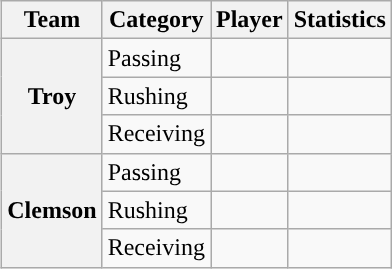<table class="wikitable" style="float:right">
<tr>
<th>Team</th>
<th>Category</th>
<th>Player</th>
<th>Statistics</th>
</tr>
<tr>
<th rowspan=3>Troy</th>
<td>Passing</td>
<td></td>
<td></td>
</tr>
<tr>
<td>Rushing</td>
<td></td>
<td></td>
</tr>
<tr>
<td>Receiving</td>
<td></td>
<td></td>
</tr>
<tr>
<th rowspan=3>Clemson</th>
<td>Passing</td>
<td></td>
<td></td>
</tr>
<tr>
<td>Rushing</td>
<td></td>
<td></td>
</tr>
<tr>
<td>Receiving</td>
<td></td>
<td></td>
</tr>
</table>
